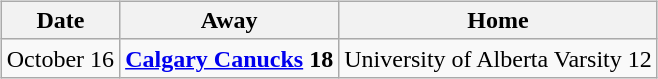<table cellspacing="10">
<tr>
<td valign="top"><br><table class="wikitable">
<tr>
<th>Date</th>
<th>Away</th>
<th>Home</th>
</tr>
<tr>
<td>October 16</td>
<td><strong><a href='#'>Calgary Canucks</a> 18</strong></td>
<td>University of Alberta Varsity 12</td>
</tr>
</table>
</td>
</tr>
</table>
